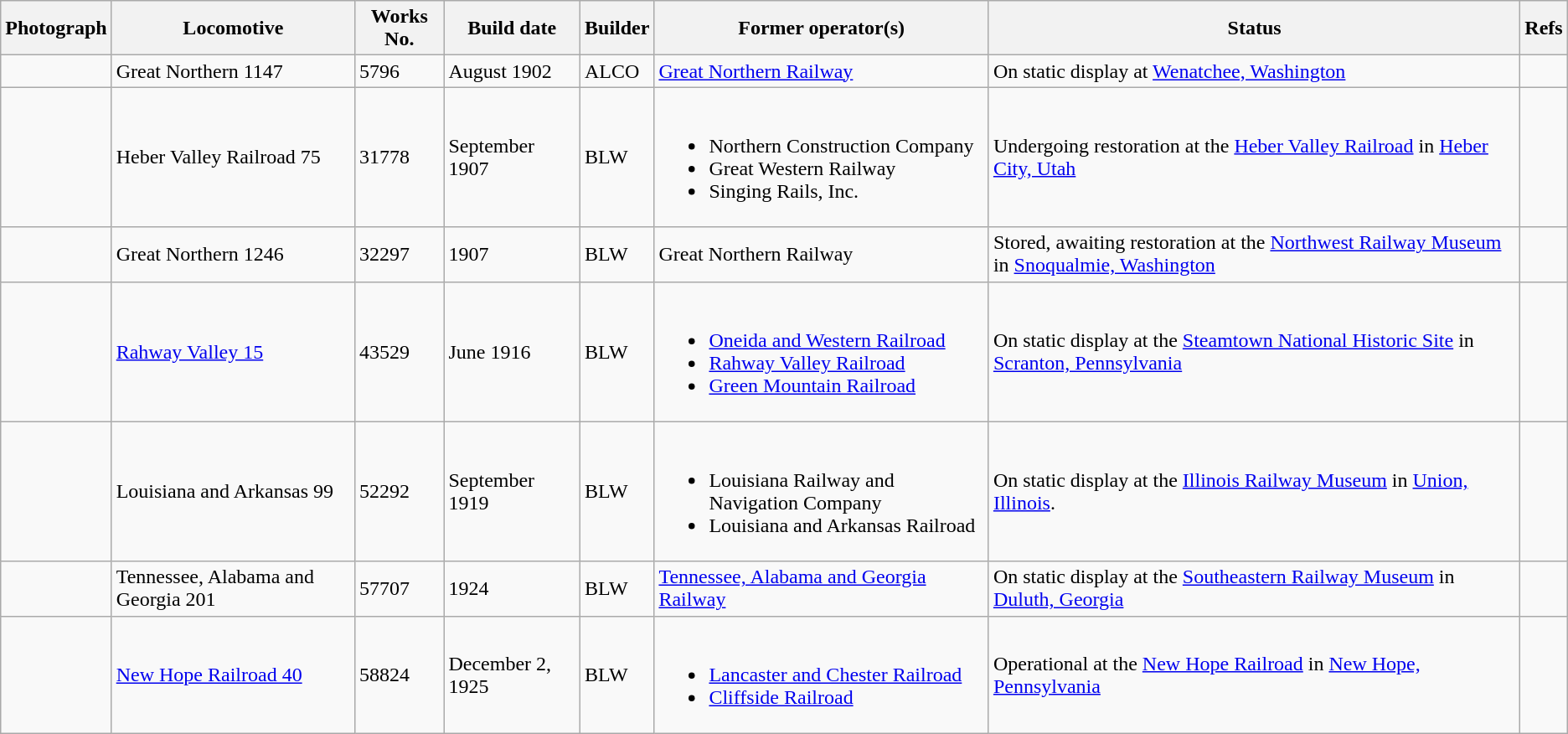<table class="wikitable">
<tr>
<th>Photograph</th>
<th>Locomotive</th>
<th>Works No.</th>
<th>Build date</th>
<th>Builder</th>
<th>Former operator(s)</th>
<th>Status</th>
<th>Refs</th>
</tr>
<tr>
<td></td>
<td>Great Northern 1147</td>
<td>5796</td>
<td>August 1902</td>
<td>ALCO</td>
<td><a href='#'>Great Northern Railway</a></td>
<td>On static display at <a href='#'>Wenatchee, Washington</a></td>
<td></td>
</tr>
<tr>
<td></td>
<td>Heber Valley Railroad 75</td>
<td>31778</td>
<td>September 1907</td>
<td>BLW</td>
<td><br><ul><li>Northern Construction Company</li><li>Great Western Railway</li><li>Singing Rails, Inc.</li></ul></td>
<td>Undergoing restoration at the <a href='#'>Heber Valley Railroad</a> in <a href='#'>Heber City, Utah</a></td>
<td></td>
</tr>
<tr>
<td></td>
<td>Great Northern 1246</td>
<td>32297</td>
<td>1907</td>
<td>BLW</td>
<td>Great Northern Railway</td>
<td>Stored, awaiting restoration at the <a href='#'>Northwest Railway Museum</a> in <a href='#'>Snoqualmie, Washington</a></td>
<td></td>
</tr>
<tr>
<td></td>
<td><a href='#'>Rahway Valley 15</a></td>
<td>43529</td>
<td>June 1916</td>
<td>BLW</td>
<td><br><ul><li><a href='#'>Oneida and Western Railroad</a></li><li><a href='#'>Rahway Valley Railroad</a></li><li><a href='#'>Green Mountain Railroad</a></li></ul></td>
<td>On static display at the <a href='#'>Steamtown National Historic Site</a> in <a href='#'>Scranton, Pennsylvania</a></td>
<td></td>
</tr>
<tr>
<td></td>
<td>Louisiana and Arkansas 99</td>
<td>52292</td>
<td>September 1919</td>
<td>BLW</td>
<td><br><ul><li>Louisiana Railway and Navigation Company</li><li>Louisiana and Arkansas Railroad</li></ul></td>
<td>On static display at the <a href='#'>Illinois Railway Museum</a> in <a href='#'>Union, Illinois</a>.</td>
<td></td>
</tr>
<tr>
<td></td>
<td>Tennessee, Alabama and Georgia 201</td>
<td>57707</td>
<td>1924</td>
<td>BLW</td>
<td><a href='#'>Tennessee, Alabama and Georgia Railway</a></td>
<td>On static display at the <a href='#'>Southeastern Railway Museum</a> in <a href='#'>Duluth, Georgia</a></td>
<td></td>
</tr>
<tr>
<td></td>
<td><a href='#'>New Hope Railroad 40</a></td>
<td>58824</td>
<td>December 2, 1925</td>
<td>BLW</td>
<td><br><ul><li><a href='#'>Lancaster and Chester Railroad</a></li><li><a href='#'>Cliffside Railroad</a></li></ul></td>
<td>Operational at the <a href='#'>New Hope Railroad</a> in <a href='#'>New Hope, Pennsylvania</a></td>
<td></td>
</tr>
</table>
